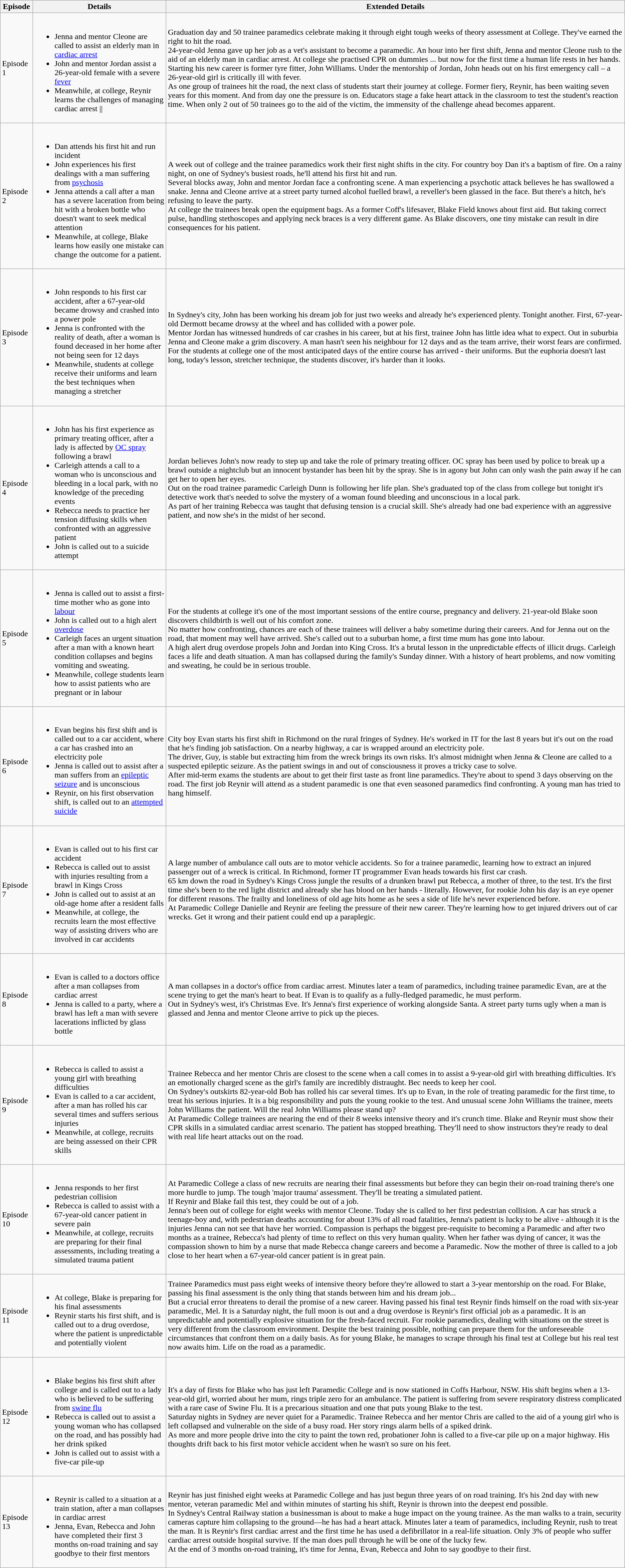<table class="wikitable">
<tr>
<th>Episode</th>
<th>Details</th>
<th>Extended Details</th>
</tr>
<tr>
<td>Episode 1</td>
<td><br><ul><li>Jenna and mentor Cleone are called to assist an elderly man in <a href='#'>cardiac arrest</a></li><li>John and mentor Jordan assist a 26-year-old female with a severe <a href='#'>fever</a></li><li>Meanwhile, at college, Reynir learns the challenges of managing cardiac arrest ||</li></ul></td>
<td>Graduation day and 50 trainee paramedics celebrate making it through eight tough weeks of theory assessment at College. They've earned the right to hit the road.<br>24-year-old Jenna gave up her job as a vet's assistant to become a paramedic. An hour into her first shift, Jenna and mentor Cleone rush to the aid of an elderly man in cardiac arrest. At college she practised CPR on dummies ... but now for the first time a human life rests in her hands.<br>Starting his new career is former tyre fitter, John Williams. Under the mentorship of Jordan, John heads out on his first emergency call – a 26-year-old girl is critically ill with fever.<br>As one group of trainees hit the road, the next class of students start their journey at college. Former fiery, Reynir, has been waiting seven years for this moment. And from day one the pressure is on. Educators stage a fake heart attack in the classroom to test the student's reaction time. When only 2 out of 50 trainees go to the aid of the victim, the immensity of the challenge ahead becomes apparent.</td>
</tr>
<tr>
<td>Episode 2</td>
<td><br><ul><li>Dan attends his first hit and run incident</li><li>John experiences his first dealings with a man suffering from <a href='#'>psychosis</a></li><li>Jenna attends a call after a man has a severe laceration from being hit with a broken bottle who doesn't want to seek medical attention</li><li>Meanwhile, at college, Blake learns how easily one mistake can change the outcome for a patient.</li></ul></td>
<td>A week out of college and the trainee paramedics work their first night shifts in the city. For country boy Dan it's a baptism of fire. On a rainy night, on one of Sydney's busiest roads, he'll attend his first hit and run.<br>Several blocks away, John and mentor Jordan face a confronting scene. A man experiencing a psychotic attack believes he has swallowed a snake. Jenna and Cleone arrive at a street party turned alcohol fuelled brawl, a reveller's been glassed in the face. But there's a hitch, he's refusing to leave the party.<br>At college the trainees break open the equipment bags. As a former Coff's lifesaver, Blake Field knows about first aid. But taking correct pulse, handling stethoscopes and applying neck braces is a very different game. As Blake discovers, one tiny mistake can result in dire consequences for his patient.</td>
</tr>
<tr>
<td>Episode 3</td>
<td><br><ul><li>John responds to his first car accident, after a 67-year-old became drowsy and crashed into a power pole</li><li>Jenna is confronted with the reality of death, after a woman is found deceased in her home after not being seen for 12 days</li><li>Meanwhile, students at college receive their uniforms and learn the best techniques when managing a stretcher</li></ul></td>
<td>In Sydney's city, John has been working his dream job for just two weeks and already he's experienced plenty. Tonight another. First, 67-year-old Dermott became drowsy at the wheel and has collided with a power pole.<br>Mentor Jordan has witnessed hundreds of car crashes in his career, but at his first, trainee John has little idea what to expect. Out in suburbia Jenna and Cleone make a grim discovery. A man hasn't seen his neighbour for 12 days and as the team arrive, their worst fears are confirmed.<br>For the students at college one of the most anticipated days of the entire course has arrived - their uniforms. But the euphoria doesn't last long, today's lesson, stretcher technique, the students discover, it's harder than it looks.</td>
</tr>
<tr>
<td>Episode 4</td>
<td><br><ul><li>John has his first experience as primary treating officer, after a lady is affected by <a href='#'>OC spray</a> following a brawl</li><li>Carleigh attends a call to a woman who is unconscious and bleeding in a local park, with no knowledge of the preceding events</li><li>Rebecca needs to practice her tension diffusing skills when confronted with an aggressive patient</li><li>John is called out to a suicide attempt</li></ul></td>
<td>Jordan believes John's now ready to step up and take the role of primary treating officer. OC spray has been used by police to break up a brawl outside a nightclub but an innocent bystander has been hit by the spray. She is in agony but John can only wash the pain away if he can get her to open her eyes.<br>Out on the road trainee paramedic Carleigh Dunn is following her life plan. She's graduated top of the class from college but tonight it's detective work that's needed to solve the mystery of a woman found bleeding and unconscious in a local park.<br>As part of her training Rebecca was taught that defusing tension is a crucial skill. She's already had one bad experience with an aggressive patient, and now she's in the midst of her second.</td>
</tr>
<tr>
<td>Episode 5</td>
<td><br><ul><li>Jenna is called out to assist a first-time mother who as gone into <a href='#'>labour</a></li><li>John is called out to a high alert <a href='#'>overdose</a></li><li>Carleigh faces an urgent situation after a man with a known heart condition collapses and begins vomiting and sweating.</li><li>Meanwhile, college students learn how to assist patients who are pregnant or in labour</li></ul></td>
<td>For the students at college it's one of the most important sessions of the entire course, pregnancy and delivery. 21-year-old Blake soon discovers childbirth is well out of his comfort zone.<br>No matter how confronting, chances are each of these trainees will deliver a baby sometime during their careers. And for Jenna out on the road, that moment may well have arrived. She's called out to a suburban home, a first time mum has gone into labour.<br>A high alert drug overdose propels John and Jordan into King Cross. It's a brutal lesson in the unpredictable effects of illicit drugs. Carleigh faces a life and death situation. A man has collapsed during the family's Sunday dinner. With a history of heart problems, and now vomiting and sweating, he could be in serious trouble.</td>
</tr>
<tr>
<td>Episode 6</td>
<td><br><ul><li>Evan begins his first shift and is called out to a car accident, where a car has crashed into an electricity pole</li><li>Jenna is called out to assist after a man suffers from an <a href='#'>epileptic seizure</a> and is unconscious</li><li>Reynir, on his first observation shift, is called out to an <a href='#'>attempted suicide</a></li></ul></td>
<td>City boy Evan starts his first shift in Richmond on the rural fringes of Sydney. He's worked in IT for the last 8 years but it's out on the road that he's finding job satisfaction. On a nearby highway, a car is wrapped around an electricity pole.<br>The driver, Guy, is stable but extracting him from the wreck brings its own risks. It's almost midnight when Jenna & Cleone are called to a suspected epileptic seizure. As the patient swings in and out of consciousness it proves a tricky case to solve.<br>After mid-term exams the students are about to get their first taste as front line paramedics. They're about to spend 3 days observing on the road. The first job Reynir will attend as a student paramedic is one that even seasoned paramedics find confronting. A young man has tried to hang himself.</td>
</tr>
<tr>
<td>Episode 7</td>
<td><br><ul><li>Evan is called out to his first car accident</li><li>Rebecca is called out to assist with injuries resulting from a brawl in Kings Cross</li><li>John is called out to assist at an old-age home after a resident falls</li><li>Meanwhile, at college, the recruits learn the most effective way of assisting drivers who are involved in car accidents</li></ul></td>
<td>A large number of ambulance call outs are to motor vehicle accidents. So for a trainee paramedic, learning how to extract an injured passenger out of a wreck is critical. In Richmond, former IT programmer Evan heads towards his first car crash.<br>65 km down the road in Sydney's Kings Cross jungle the results of a drunken brawl put Rebecca, a mother of three, to the test. It's the first time she's been to the red light district and already she has blood on her hands - literally. However, for rookie John his day is an eye opener for different reasons. The frailty and loneliness of old age hits home as he sees a side of life he's never experienced before.<br>At Paramedic College Danielle and Reynir are feeling the pressure of their new career. They're learning how to get injured drivers out of car wrecks. Get it wrong and their patient could end up a paraplegic.</td>
</tr>
<tr>
<td>Episode 8</td>
<td><br><ul><li>Evan is called to a doctors office after a man collapses from cardiac arrest</li><li>Jenna is called to a party, where a brawl has left a man with severe lacerations inflicted by glass bottle</li></ul></td>
<td>A man collapses in a doctor's office from cardiac arrest. Minutes later a team of paramedics, including trainee paramedic Evan, are at the scene trying to get the man's heart to beat. If Evan is to qualify as a fully-fledged paramedic, he must perform.<br>Out in Sydney's west, it's Christmas Eve. It's Jenna's first experience of working alongside Santa. A street party turns ugly when a man is glassed and Jenna and mentor Cleone arrive to pick up the pieces.</td>
</tr>
<tr>
<td>Episode 9</td>
<td><br><ul><li>Rebecca is called to assist a young girl with breathing difficulties</li><li>Evan is called to a car accident, after a man has rolled his car several times and suffers serious injuries</li><li>Meanwhile, at college, recruits are being assessed on their CPR skills</li></ul></td>
<td>Trainee Rebecca and her mentor Chris are closest to the scene when a call comes in to assist a 9-year-old girl with breathing difficulties. It's an emotionally charged scene as the girl's family are incredibly distraught. Bec needs to keep her cool.<br>On Sydney's outskirts 82-year-old Bob has rolled his car several times. It's up to Evan, in the role of treating paramedic for the first time, to treat his serious injuries. It is a big responsibility and puts the young rookie to the test. And unusual scene John Williams the trainee, meets John Williams the patient. Will the real John Williams please stand up?<br>At Paramedic College trainees are nearing the end of their 8 weeks intensive theory and it's crunch time. Blake and Reynir must show their CPR skills in a simulated cardiac arrest scenario. The patient has stopped breathing. They'll need to show instructors they're ready to deal with real life heart attacks out on the road.</td>
</tr>
<tr>
<td>Episode 10</td>
<td><br><ul><li>Jenna responds to her first pedestrian collision</li><li>Rebecca is called to assist with a 67-year-old cancer patient in severe pain</li><li>Meanwhile, at college, recruits are preparing for their final assessments, including treating a simulated trauma patient</li></ul></td>
<td>At Paramedic College a class of new recruits are nearing their final assessments but before they can begin their on-road training there's one more hurdle to jump. The tough 'major trauma' assessment. They'll be treating a simulated patient.<br>If Reynir and Blake fail this test, they could be out of a job.<br>Jenna's been out of college for eight weeks with mentor Cleone. Today she is called to her first pedestrian collision. A car has struck a teenage-boy and, with pedestrian deaths accounting for about 13% of all road fatalities, Jenna's patient is lucky to be alive - although it is the injuries Jenna can not see that have her worried. Compassion is perhaps the biggest pre-requisite to becoming a Paramedic and after two months as a trainee, Rebecca's had plenty of time to reflect on this very human quality. When her father was dying of cancer, it was the compassion shown to him by a nurse that made Rebecca change careers and become a Paramedic. Now the mother of three is called to a job close to her heart when a 67-year-old cancer patient is in great pain.</td>
</tr>
<tr>
<td>Episode 11</td>
<td><br><ul><li>At college, Blake is preparing for his final assessments</li><li>Reynir starts his first shift, and is called out to a drug overdose, where the patient is unpredictable and potentially violent</li></ul></td>
<td>Trainee Paramedics must pass eight weeks of intensive theory before they're allowed to start a 3-year mentorship on the road. For Blake, passing his final assessment is the only thing that stands between him and his dream job...<br>But a crucial error threatens to derail the promise of a new career. Having passed his final test Reynir finds himself on the road with six-year paramedic, Mel. It is a Saturday night, the full moon is out and a drug overdose is Reynir's first official job as a paramedic. It is an unpredictable and potentially explosive situation for the fresh-faced recruit. For rookie paramedics, dealing with situations on the street is very different from the classroom environment. Despite the best training possible, nothing can prepare them for the unforeseeable circumstances that confront them on a daily basis. As for young Blake, he manages to scrape through his final test at College but his real test now awaits him. Life on the road as a paramedic.</td>
</tr>
<tr>
<td>Episode 12</td>
<td><br><ul><li>Blake begins his first shift after college and is called out to a lady who is believed to be suffering from <a href='#'>swine flu</a></li><li>Rebecca is called out to assist a young woman who has collapsed on the road, and has possibly had her drink spiked</li><li>John is called out to assist with a five-car pile-up</li></ul></td>
<td>It's a day of firsts for Blake who has just left Paramedic College and is now stationed in Coffs Harbour, NSW. His shift begins when a 13-year-old girl, worried about her mum, rings triple zero for an ambulance. The patient is suffering from severe respiratory distress complicated with a rare case of Swine Flu. It is a precarious situation and one that puts young Blake to the test.<br>Saturday nights in Sydney are never quiet for a Paramedic. Trainee Rebecca and her mentor Chris are called to the aid of a young girl who is left collapsed and vulnerable on the side of a busy road. Her story rings alarm bells of a spiked drink.<br>As more and more people drive into the city to paint the town red, probationer John is called to a five-car pile up on a major highway. His thoughts drift back to his first motor vehicle accident when he wasn't so sure on his feet.</td>
</tr>
<tr>
<td>Episode 13</td>
<td><br><ul><li>Reynir is called to a situation at a train station, after a man collapses in cardiac arrest</li><li>Jenna, Evan, Rebecca and John have completed their first 3 months on-road training and say goodbye to their first mentors</li></ul></td>
<td>Reynir has just finished eight weeks at Paramedic College and has just begun three years of on road training. It's his 2nd day with new mentor, veteran paramedic Mel and within minutes of starting his shift, Reynir is thrown into the deepest end possible.<br>In Sydney's Central Railway station a businessman is about to make a huge impact on the young trainee. As the man walks to a train, security cameras capture him collapsing to the ground—he has had a heart attack. Minutes later a team of paramedics, including Reynir, rush to treat the man. It is Reynir's first cardiac arrest and the first time he has used a defibrillator in a real-life situation. Only 3% of people who suffer cardiac arrest outside hospital survive. If the man does pull through he will be one of the lucky few.<br>At the end of 3 months on-road training, it's time for Jenna, Evan, Rebecca and John to say goodbye to their first.</td>
</tr>
</table>
